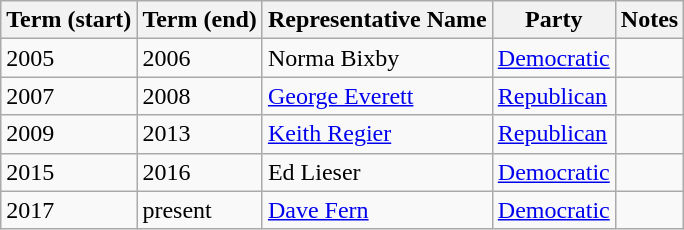<table class="wikitable sortable">
<tr>
<th>Term (start)</th>
<th>Term (end)</th>
<th>Representative Name</th>
<th>Party</th>
<th>Notes</th>
</tr>
<tr>
<td>2005</td>
<td>2006</td>
<td>Norma Bixby</td>
<td><a href='#'>Democratic</a></td>
<td></td>
</tr>
<tr>
<td>2007</td>
<td>2008</td>
<td><a href='#'>George Everett</a></td>
<td><a href='#'>Republican</a></td>
<td></td>
</tr>
<tr>
<td>2009</td>
<td>2013</td>
<td><a href='#'>Keith Regier</a></td>
<td><a href='#'>Republican</a></td>
<td></td>
</tr>
<tr>
<td>2015</td>
<td>2016</td>
<td>Ed Lieser</td>
<td><a href='#'>Democratic</a></td>
<td></td>
</tr>
<tr>
<td>2017</td>
<td>present</td>
<td><a href='#'>Dave Fern</a></td>
<td><a href='#'>Democratic</a></td>
<td></td>
</tr>
</table>
